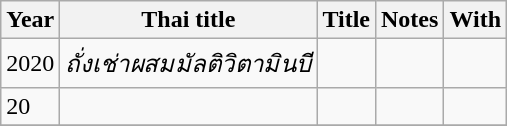<table class="wikitable" style="font-size: 100%;">
<tr>
<th>Year</th>
<th>Thai title</th>
<th>Title</th>
<th>Notes</th>
<th>With</th>
</tr>
<tr>
<td rowspan="1">2020</td>
<td><em>ถั่งเช่าผสมมัลติวิตามินบี </em></td>
<td><em> </em></td>
<td></td>
<td></td>
</tr>
<tr>
<td rowspan="1">20</td>
<td><em> </em></td>
<td><em> </em></td>
<td></td>
<td></td>
</tr>
<tr>
</tr>
</table>
